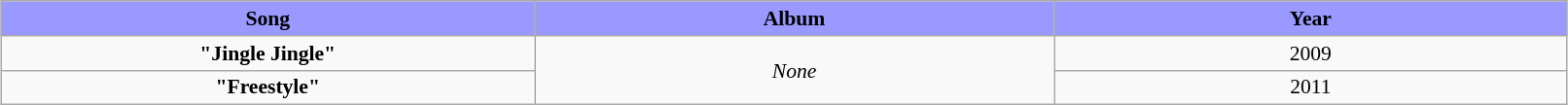<table class="wikitable" style="margin:0.5em auto; clear:both; font-size:.9em; text-align:center; width:85%">
<tr>
<th width="500" style="background: #99F;">Song</th>
<th width="500" style="background: #99F;">Album</th>
<th width="500" style="background: #99F;">Year</th>
</tr>
<tr>
<td><strong>"Jingle Jingle"</strong></td>
<td rowspan=2><em>None</em></td>
<td>2009</td>
</tr>
<tr>
<td><strong>"Freestyle"</strong></td>
<td>2011</td>
</tr>
</table>
